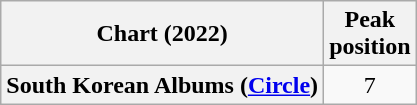<table class="wikitable plainrowheaders" style="text-align:center">
<tr>
<th scope="col">Chart (2022)</th>
<th scope="col">Peak<br>position</th>
</tr>
<tr>
<th scope="row">South Korean Albums (<a href='#'>Circle</a>)</th>
<td>7</td>
</tr>
</table>
